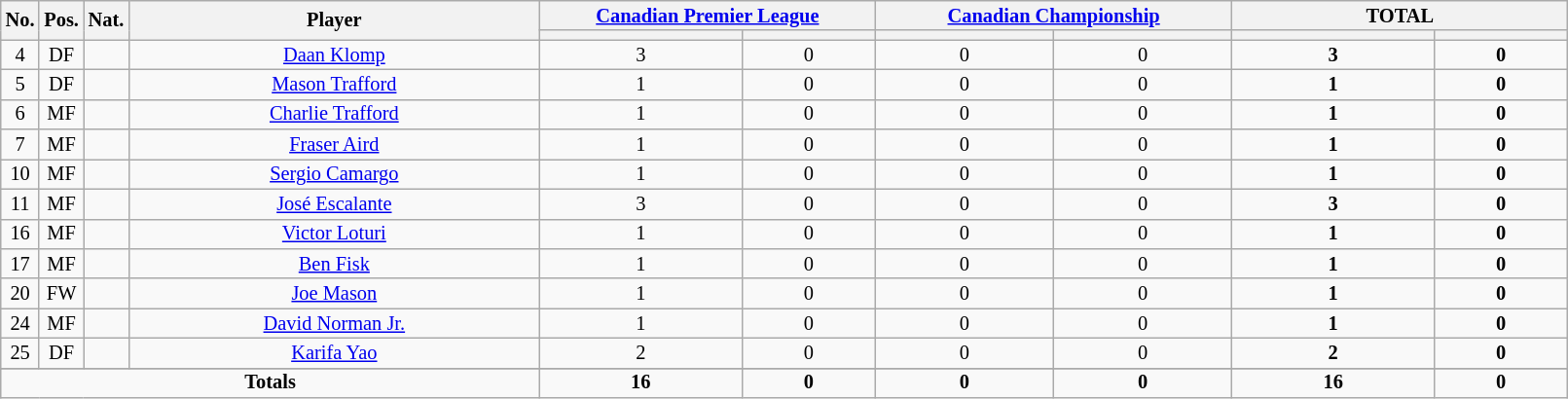<table class="wikitable sortable alternance"  style="font-size:85%; text-align:center; line-height:14px; width:85%;">
<tr>
<th rowspan="2" width=10><strong>No.</strong></th>
<th rowspan="2" width=10><strong>Pos.</strong></th>
<th rowspan="2" width=10><strong>Nat.</strong></th>
<th rowspan="2" scope="col" style="width:275px;"><strong>Player</strong></th>
<th colspan="2" width=80><a href='#'>Canadian Premier League</a></th>
<th colspan="2" width=80><a href='#'>Canadian Championship</a></th>
<th colspan="2" width=80>TOTAL</th>
</tr>
<tr>
<th></th>
<th></th>
<th></th>
<th></th>
<th></th>
<th></th>
</tr>
<tr>
<td>4</td>
<td>DF</td>
<td></td>
<td><a href='#'>Daan Klomp</a></td>
<td>3</td>
<td>0</td>
<td>0</td>
<td>0</td>
<td><strong>3</strong></td>
<td><strong>0</strong></td>
</tr>
<tr>
<td>5</td>
<td>DF</td>
<td></td>
<td><a href='#'>Mason Trafford</a></td>
<td>1</td>
<td>0</td>
<td>0</td>
<td>0</td>
<td><strong>1</strong></td>
<td><strong>0</strong></td>
</tr>
<tr>
<td>6</td>
<td>MF</td>
<td></td>
<td><a href='#'>Charlie Trafford</a></td>
<td>1</td>
<td>0</td>
<td>0</td>
<td>0</td>
<td><strong>1</strong></td>
<td><strong>0</strong></td>
</tr>
<tr>
<td>7</td>
<td>MF</td>
<td></td>
<td><a href='#'>Fraser Aird</a></td>
<td>1</td>
<td>0</td>
<td>0</td>
<td>0</td>
<td><strong>1</strong></td>
<td><strong>0</strong></td>
</tr>
<tr>
<td>10</td>
<td>MF</td>
<td></td>
<td><a href='#'>Sergio Camargo</a></td>
<td>1</td>
<td>0</td>
<td>0</td>
<td>0</td>
<td><strong>1</strong></td>
<td><strong>0</strong></td>
</tr>
<tr>
<td>11</td>
<td>MF</td>
<td></td>
<td><a href='#'>José Escalante</a></td>
<td>3</td>
<td>0</td>
<td>0</td>
<td>0</td>
<td><strong>3</strong></td>
<td><strong>0</strong></td>
</tr>
<tr>
<td>16</td>
<td>MF</td>
<td></td>
<td><a href='#'>Victor Loturi</a></td>
<td>1</td>
<td>0</td>
<td>0</td>
<td>0</td>
<td><strong>1</strong></td>
<td><strong>0</strong></td>
</tr>
<tr>
<td>17</td>
<td>MF</td>
<td></td>
<td><a href='#'>Ben Fisk</a></td>
<td>1</td>
<td>0</td>
<td>0</td>
<td>0</td>
<td><strong>1</strong></td>
<td><strong>0</strong></td>
</tr>
<tr>
<td>20</td>
<td>FW</td>
<td></td>
<td><a href='#'>Joe Mason</a></td>
<td>1</td>
<td>0</td>
<td>0</td>
<td>0</td>
<td><strong>1</strong></td>
<td><strong>0</strong></td>
</tr>
<tr>
<td>24</td>
<td>MF</td>
<td></td>
<td><a href='#'>David Norman Jr.</a></td>
<td>1</td>
<td>0</td>
<td>0</td>
<td>0</td>
<td><strong>1</strong></td>
<td><strong>0</strong></td>
</tr>
<tr>
<td>25</td>
<td>DF</td>
<td></td>
<td><a href='#'>Karifa Yao</a></td>
<td>2</td>
<td>0</td>
<td>0</td>
<td>0</td>
<td><strong>2</strong></td>
<td><strong>0</strong></td>
</tr>
<tr>
</tr>
<tr class="sortbottom">
<td colspan="4"><strong>Totals</strong></td>
<td><strong>16</strong></td>
<td><strong>0</strong></td>
<td><strong>0</strong></td>
<td><strong>0</strong></td>
<td><strong>16</strong></td>
<td><strong>0</strong></td>
</tr>
</table>
